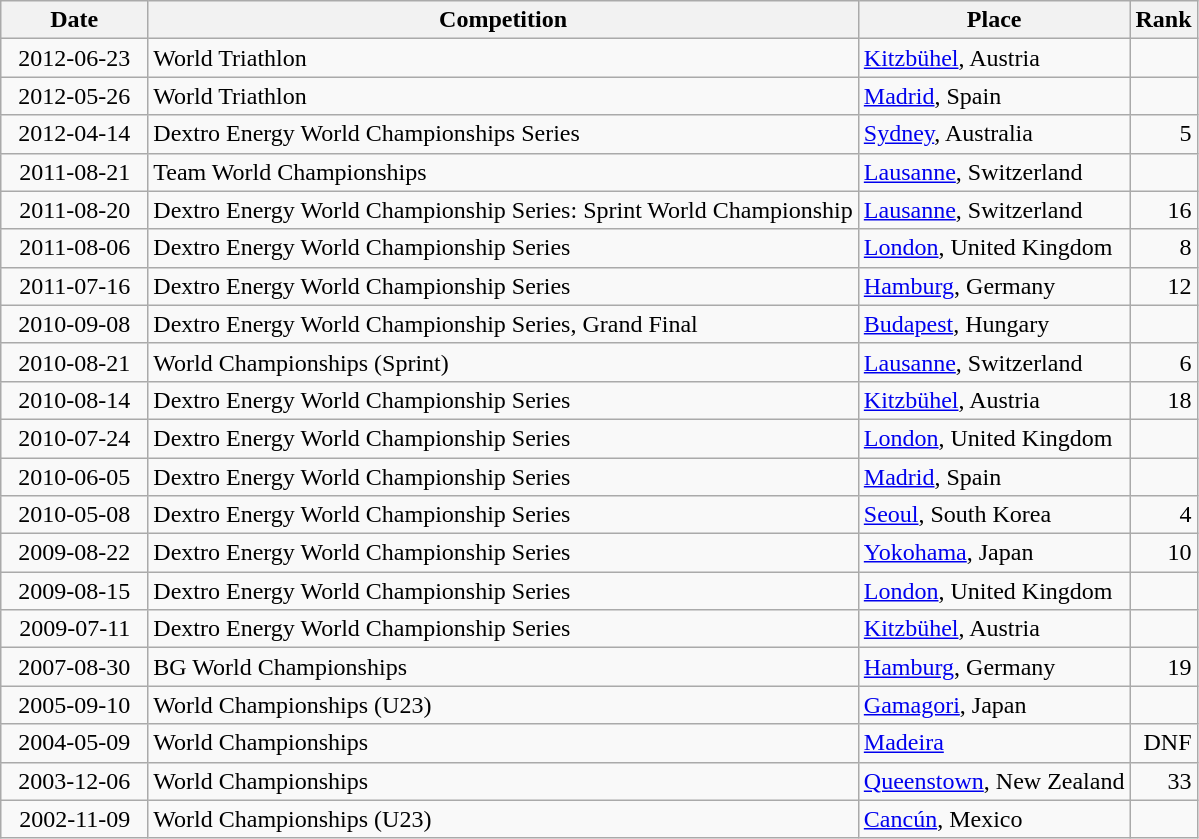<table class="wikitable">
<tr>
<th>Date</th>
<th>Competition</th>
<th>Place</th>
<th>Rank</th>
</tr>
<tr>
<td style="text-align:right">  2012-06-23  </td>
<td>World Triathlon</td>
<td><a href='#'>Kitzbühel</a>, Austria</td>
<td style="text-align:right"></td>
</tr>
<tr>
<td style="text-align:right">  2012-05-26  </td>
<td>World Triathlon</td>
<td><a href='#'>Madrid</a>, Spain</td>
<td style="text-align:right"></td>
</tr>
<tr>
<td style="text-align:right">  2012-04-14  </td>
<td>Dextro Energy World Championships Series</td>
<td><a href='#'>Sydney</a>, Australia</td>
<td style="text-align:right">5</td>
</tr>
<tr>
<td style="text-align:right">  2011-08-21  </td>
<td>Team World Championships</td>
<td><a href='#'>Lausanne</a>, Switzerland</td>
<td style="text-align:right"></td>
</tr>
<tr>
<td style="text-align:right">  2011-08-20  </td>
<td>Dextro Energy World Championship Series: Sprint World Championship</td>
<td><a href='#'>Lausanne</a>, Switzerland</td>
<td style="text-align:right">16</td>
</tr>
<tr>
<td style="text-align:right">  2011-08-06  </td>
<td>Dextro Energy World Championship Series</td>
<td><a href='#'>London</a>, United Kingdom</td>
<td style="text-align:right">8</td>
</tr>
<tr>
<td style="text-align:right">  2011-07-16  </td>
<td>Dextro Energy World Championship Series</td>
<td><a href='#'>Hamburg</a>, Germany</td>
<td style="text-align:right">12</td>
</tr>
<tr>
<td style="text-align:right">  2010-09-08  </td>
<td>Dextro Energy World Championship Series, Grand Final</td>
<td><a href='#'>Budapest</a>, Hungary</td>
<td style="text-align:right"></td>
</tr>
<tr>
<td style="text-align:right">  2010-08-21  </td>
<td>World Championships (Sprint)</td>
<td><a href='#'>Lausanne</a>, Switzerland</td>
<td style="text-align:right">6</td>
</tr>
<tr>
<td style="text-align:right">  2010-08-14  </td>
<td>Dextro Energy World Championship Series</td>
<td><a href='#'>Kitzbühel</a>, Austria</td>
<td style="text-align:right">18</td>
</tr>
<tr>
<td style="text-align:right">  2010-07-24  </td>
<td>Dextro Energy World Championship Series</td>
<td><a href='#'>London</a>, United Kingdom</td>
<td style="text-align:right"></td>
</tr>
<tr>
<td style="text-align:right">  2010-06-05  </td>
<td>Dextro Energy World Championship Series</td>
<td><a href='#'>Madrid</a>, Spain</td>
<td style="text-align:right"></td>
</tr>
<tr>
<td style="text-align:right">  2010-05-08  </td>
<td>Dextro Energy World Championship Series</td>
<td><a href='#'>Seoul</a>, South Korea</td>
<td style="text-align:right">4</td>
</tr>
<tr>
<td style="text-align:right">  2009-08-22  </td>
<td>Dextro Energy World Championship Series</td>
<td><a href='#'>Yokohama</a>, Japan</td>
<td style="text-align:right">10</td>
</tr>
<tr>
<td style="text-align:right">  2009-08-15  </td>
<td>Dextro Energy World Championship Series</td>
<td><a href='#'>London</a>, United Kingdom</td>
<td style="text-align:right"></td>
</tr>
<tr>
<td style="text-align:right">  2009-07-11  </td>
<td>Dextro Energy World Championship Series</td>
<td><a href='#'>Kitzbühel</a>, Austria</td>
<td style="text-align:right"></td>
</tr>
<tr>
<td style="text-align:right">  2007-08-30  </td>
<td>BG World Championships</td>
<td><a href='#'>Hamburg</a>, Germany</td>
<td style="text-align:right">19</td>
</tr>
<tr>
<td style="text-align:right">  2005-09-10  </td>
<td>World Championships (U23)</td>
<td><a href='#'>Gamagori</a>, Japan</td>
<td style="text-align:right"></td>
</tr>
<tr>
<td style="text-align:right">  2004-05-09  </td>
<td>World Championships</td>
<td><a href='#'>Madeira</a></td>
<td style="text-align:right">DNF</td>
</tr>
<tr>
<td style="text-align:right">  2003-12-06  </td>
<td>World Championships</td>
<td><a href='#'>Queenstown</a>, New Zealand</td>
<td style="text-align:right">33</td>
</tr>
<tr>
<td style="text-align:right">  2002-11-09  </td>
<td>World Championships (U23)</td>
<td><a href='#'>Cancún</a>, Mexico</td>
<td style="text-align:right"></td>
</tr>
</table>
